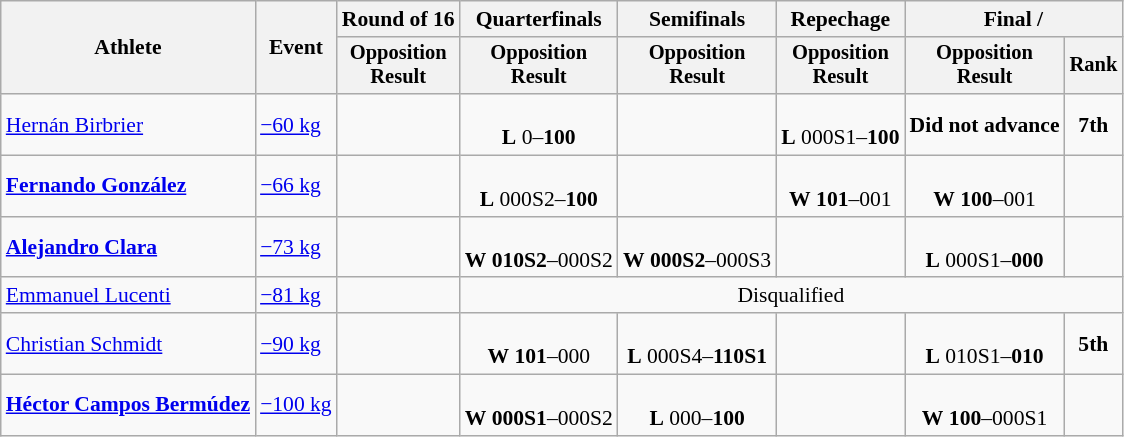<table class="wikitable" style="font-size:90%">
<tr>
<th rowspan=2>Athlete</th>
<th rowspan=2>Event</th>
<th>Round of 16</th>
<th>Quarterfinals</th>
<th>Semifinals</th>
<th>Repechage</th>
<th colspan=2>Final / </th>
</tr>
<tr style="font-size:95%">
<th>Opposition<br>Result</th>
<th>Opposition<br>Result</th>
<th>Opposition<br>Result</th>
<th>Opposition<br>Result</th>
<th>Opposition<br>Result</th>
<th>Rank</th>
</tr>
<tr align=center>
<td align=left><a href='#'>Hernán Birbrier</a></td>
<td align=left><a href='#'>−60 kg</a></td>
<td></td>
<td><br><strong>L</strong> 0–<strong>100</strong></td>
<td></td>
<td><br><strong>L</strong> 000S1–<strong>100</strong></td>
<td><strong>Did not advance</strong></td>
<td><strong>7th</strong></td>
</tr>
<tr align=center>
<td align=left><strong><a href='#'>Fernando González</a></strong></td>
<td align=left><a href='#'>−66 kg</a></td>
<td></td>
<td><br><strong>L</strong> 000S2–<strong>100</strong></td>
<td></td>
<td><br><strong>W</strong> <strong>101</strong>–001</td>
<td><br><strong>W</strong> <strong>100</strong>–001</td>
<td></td>
</tr>
<tr align=center>
<td align=left><strong><a href='#'>Alejandro Clara</a></strong></td>
<td align=left><a href='#'>−73 kg</a></td>
<td></td>
<td><br><strong>W</strong> <strong>010S2</strong>–000S2</td>
<td><br><strong>W</strong> <strong>000S2</strong>–000S3</td>
<td></td>
<td><br><strong>L</strong> 000S1–<strong>000</strong></td>
<td></td>
</tr>
<tr align=center>
<td align=left><a href='#'>Emmanuel Lucenti</a></td>
<td align=left><a href='#'>−81 kg</a></td>
<td></td>
<td colspan=5>Disqualified</td>
</tr>
<tr align=center>
<td align=left><a href='#'>Christian Schmidt</a></td>
<td align=left><a href='#'>−90 kg</a></td>
<td></td>
<td><br><strong>W</strong> <strong>101</strong>–000</td>
<td><br><strong>L</strong> 000S4–<strong>110S1</strong></td>
<td></td>
<td><br><strong>L</strong> 010S1–<strong>010</strong></td>
<td><strong>5th</strong></td>
</tr>
<tr align=center>
<td align=left><strong><a href='#'>Héctor Campos Bermúdez</a></strong></td>
<td align=left><a href='#'>−100 kg</a></td>
<td></td>
<td><br><strong>W</strong> <strong>000S1</strong>–000S2</td>
<td><br><strong>L</strong> 000–<strong>100</strong></td>
<td></td>
<td><br><strong>W</strong> <strong>100</strong>–000S1</td>
<td></td>
</tr>
</table>
